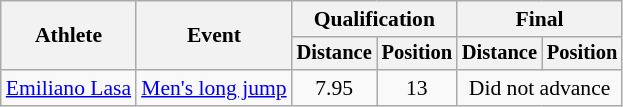<table class=wikitable style="font-size:90%">
<tr>
<th rowspan="2">Athlete</th>
<th rowspan="2">Event</th>
<th colspan="2">Qualification</th>
<th colspan="2">Final</th>
</tr>
<tr style="font-size:95%">
<th>Distance</th>
<th>Position</th>
<th>Distance</th>
<th>Position</th>
</tr>
<tr align=center>
<td align=left><a href='#'>Emiliano Lasa</a></td>
<td align=left><a href='#'>Men's long jump</a></td>
<td>7.95</td>
<td>13</td>
<td colspan="2">Did not advance</td>
</tr>
</table>
